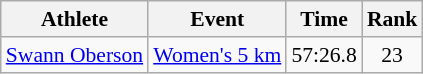<table class="wikitable" style="font-size:90%;">
<tr>
<th>Athlete</th>
<th>Event</th>
<th>Time</th>
<th>Rank</th>
</tr>
<tr align=center>
<td align=left><a href='#'>Swann Oberson</a></td>
<td align=left><a href='#'>Women's 5 km</a></td>
<td>57:26.8</td>
<td>23</td>
</tr>
</table>
